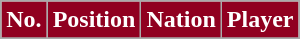<table class="wikitable sortable">
<tr>
<th style="background:#900020; color:#fff;" scope=col>No.</th>
<th style="background:#900020; color:#fff;" scope=col>Position</th>
<th style="background:#900020; color:#fff;" scope=col>Nation</th>
<th style="background:#900020; color:#fff;" scope=col>Player</th>
</tr>
<tr>
</tr>
</table>
